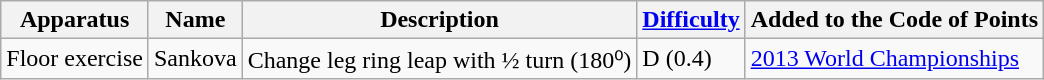<table class="wikitable">
<tr>
<th>Apparatus</th>
<th>Name</th>
<th>Description</th>
<th><a href='#'>Difficulty</a></th>
<th>Added to the Code of Points</th>
</tr>
<tr>
<td>Floor exercise</td>
<td>Sankova</td>
<td>Change leg ring leap with ½ turn (180⁰)</td>
<td>D (0.4)</td>
<td><a href='#'>2013 World Championships</a></td>
</tr>
</table>
